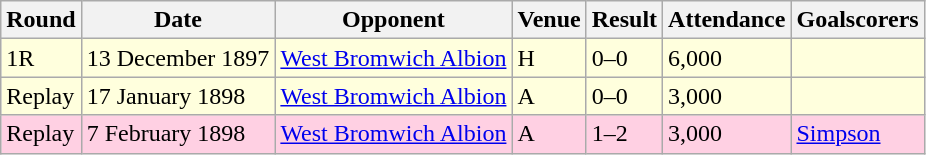<table class="wikitable">
<tr>
<th>Round</th>
<th>Date</th>
<th>Opponent</th>
<th>Venue</th>
<th>Result</th>
<th>Attendance</th>
<th>Goalscorers</th>
</tr>
<tr style="background-color: #ffffdd;">
<td>1R</td>
<td>13 December 1897</td>
<td><a href='#'>West Bromwich Albion</a></td>
<td>H</td>
<td>0–0</td>
<td>6,000</td>
<td></td>
</tr>
<tr style="background-color: #ffffdd;">
<td>Replay</td>
<td>17 January 1898</td>
<td><a href='#'>West Bromwich Albion</a></td>
<td>A</td>
<td>0–0</td>
<td>3,000</td>
<td></td>
</tr>
<tr style="background-color: #ffd0e3;">
<td>Replay</td>
<td>7 February 1898</td>
<td><a href='#'>West Bromwich Albion</a></td>
<td>A</td>
<td>1–2</td>
<td>3,000</td>
<td><a href='#'>Simpson</a></td>
</tr>
</table>
